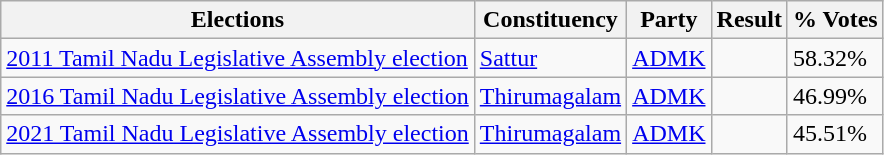<table class="wikitable">
<tr>
<th>Elections</th>
<th>Constituency</th>
<th>Party</th>
<th>Result</th>
<th>% Votes</th>
</tr>
<tr>
<td><a href='#'>2011 Tamil Nadu Legislative Assembly election</a></td>
<td><a href='#'>Sattur</a></td>
<td><a href='#'>ADMK</a></td>
<td></td>
<td>58.32%</td>
</tr>
<tr>
<td><a href='#'>2016 Tamil Nadu Legislative Assembly election</a></td>
<td><a href='#'>Thirumagalam</a></td>
<td><a href='#'>ADMK</a></td>
<td></td>
<td>46.99%</td>
</tr>
<tr>
<td><a href='#'>2021 Tamil Nadu Legislative Assembly election</a></td>
<td><a href='#'>Thirumagalam</a></td>
<td><a href='#'>ADMK</a></td>
<td></td>
<td>45.51%</td>
</tr>
</table>
